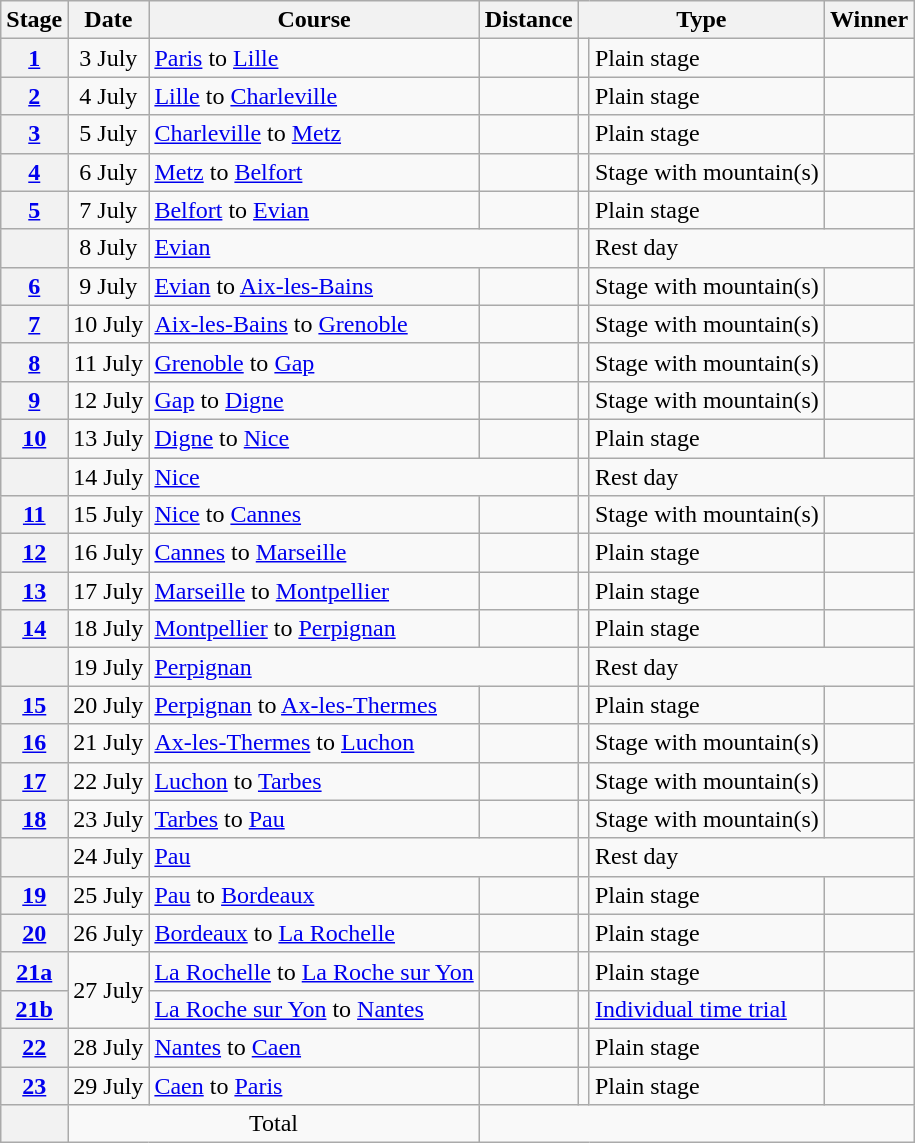<table class="wikitable">
<tr>
<th scope="col">Stage</th>
<th scope="col">Date</th>
<th scope="col">Course</th>
<th scope="col">Distance</th>
<th scope="col" colspan="2">Type</th>
<th scope="col">Winner</th>
</tr>
<tr>
<th scope="row"><a href='#'>1</a></th>
<td style="text-align:center;">3 July</td>
<td><a href='#'>Paris</a> to <a href='#'>Lille</a></td>
<td></td>
<td></td>
<td>Plain stage</td>
<td></td>
</tr>
<tr>
<th scope="row"><a href='#'>2</a></th>
<td style="text-align:center;">4 July</td>
<td><a href='#'>Lille</a> to <a href='#'>Charleville</a></td>
<td></td>
<td></td>
<td>Plain stage</td>
<td></td>
</tr>
<tr>
<th scope="row"><a href='#'>3</a></th>
<td style="text-align:center;">5 July</td>
<td><a href='#'>Charleville</a> to <a href='#'>Metz</a></td>
<td></td>
<td></td>
<td>Plain stage</td>
<td></td>
</tr>
<tr>
<th scope="row"><a href='#'>4</a></th>
<td style="text-align:center;">6 July</td>
<td><a href='#'>Metz</a> to <a href='#'>Belfort</a></td>
<td style="text-align:center;"></td>
<td></td>
<td>Stage with mountain(s)</td>
<td></td>
</tr>
<tr>
<th scope="row"><a href='#'>5</a></th>
<td style="text-align:center;">7 July</td>
<td><a href='#'>Belfort</a> to <a href='#'>Evian</a></td>
<td></td>
<td></td>
<td>Plain stage</td>
<td> <br></td>
</tr>
<tr>
<th scope="row"></th>
<td style="text-align:center;">8 July</td>
<td colspan="2"><a href='#'>Evian</a></td>
<td></td>
<td colspan="2">Rest day</td>
</tr>
<tr>
<th scope="row"><a href='#'>6</a></th>
<td style="text-align:center;">9 July</td>
<td><a href='#'>Evian</a> to <a href='#'>Aix-les-Bains</a></td>
<td style="text-align:center;"></td>
<td></td>
<td>Stage with mountain(s)</td>
<td></td>
</tr>
<tr>
<th scope="row"><a href='#'>7</a></th>
<td style="text-align:center;">10 July</td>
<td><a href='#'>Aix-les-Bains</a> to <a href='#'>Grenoble</a></td>
<td style="text-align:center;"></td>
<td></td>
<td>Stage with mountain(s)</td>
<td></td>
</tr>
<tr>
<th scope="row"><a href='#'>8</a></th>
<td style="text-align:center;">11 July</td>
<td><a href='#'>Grenoble</a> to <a href='#'>Gap</a></td>
<td style="text-align:center;"></td>
<td></td>
<td>Stage with mountain(s)</td>
<td></td>
</tr>
<tr>
<th scope="row"><a href='#'>9</a></th>
<td style="text-align:center;">12 July</td>
<td><a href='#'>Gap</a> to <a href='#'>Digne</a></td>
<td style="text-align:center;"></td>
<td></td>
<td>Stage with mountain(s)</td>
<td></td>
</tr>
<tr>
<th scope="row"><a href='#'>10</a></th>
<td style="text-align:center;">13 July</td>
<td><a href='#'>Digne</a> to <a href='#'>Nice</a></td>
<td></td>
<td></td>
<td>Plain stage</td>
<td></td>
</tr>
<tr>
<th scope="row"></th>
<td style="text-align:center;">14 July</td>
<td colspan="2"><a href='#'>Nice</a></td>
<td></td>
<td colspan="2">Rest day</td>
</tr>
<tr>
<th scope="row"><a href='#'>11</a></th>
<td style="text-align:center;">15 July</td>
<td><a href='#'>Nice</a> to <a href='#'>Cannes</a></td>
<td style="text-align:center;"></td>
<td></td>
<td>Stage with mountain(s)</td>
<td></td>
</tr>
<tr>
<th scope="row"><a href='#'>12</a></th>
<td style="text-align:center;">16 July</td>
<td><a href='#'>Cannes</a> to <a href='#'>Marseille</a></td>
<td></td>
<td></td>
<td>Plain stage</td>
<td></td>
</tr>
<tr>
<th scope="row"><a href='#'>13</a></th>
<td style="text-align:center;">17 July</td>
<td><a href='#'>Marseille</a> to <a href='#'>Montpellier</a></td>
<td></td>
<td></td>
<td>Plain stage</td>
<td></td>
</tr>
<tr>
<th scope="row"><a href='#'>14</a></th>
<td style="text-align:center;">18 July</td>
<td><a href='#'>Montpellier</a> to <a href='#'>Perpignan</a></td>
<td></td>
<td></td>
<td>Plain stage</td>
<td></td>
</tr>
<tr>
<th scope="row"></th>
<td style="text-align:center;">19 July</td>
<td colspan="2"><a href='#'>Perpignan</a></td>
<td></td>
<td colspan="2">Rest day</td>
</tr>
<tr>
<th scope="row"><a href='#'>15</a></th>
<td style="text-align:center;">20 July</td>
<td><a href='#'>Perpignan</a> to <a href='#'>Ax-les-Thermes</a></td>
<td></td>
<td></td>
<td>Plain stage</td>
<td></td>
</tr>
<tr>
<th scope="row"><a href='#'>16</a></th>
<td style="text-align:center;">21 July</td>
<td><a href='#'>Ax-les-Thermes</a> to <a href='#'>Luchon</a></td>
<td style="text-align:center;"></td>
<td></td>
<td>Stage with mountain(s)</td>
<td></td>
</tr>
<tr>
<th scope="row"><a href='#'>17</a></th>
<td style="text-align:center;">22 July</td>
<td><a href='#'>Luchon</a> to <a href='#'>Tarbes</a></td>
<td style="text-align:center;"></td>
<td></td>
<td>Stage with mountain(s)</td>
<td></td>
</tr>
<tr>
<th scope="row"><a href='#'>18</a></th>
<td style="text-align:center;">23 July</td>
<td><a href='#'>Tarbes</a> to <a href='#'>Pau</a></td>
<td style="text-align:center;"></td>
<td></td>
<td>Stage with mountain(s)</td>
<td></td>
</tr>
<tr>
<th scope="row"></th>
<td style="text-align:center;">24 July</td>
<td colspan="2"><a href='#'>Pau</a></td>
<td></td>
<td colspan="2">Rest day</td>
</tr>
<tr>
<th scope="row"><a href='#'>19</a></th>
<td style="text-align:center;">25 July</td>
<td><a href='#'>Pau</a> to <a href='#'>Bordeaux</a></td>
<td></td>
<td></td>
<td>Plain stage</td>
<td></td>
</tr>
<tr>
<th scope="row"><a href='#'>20</a></th>
<td style="text-align:center;">26 July</td>
<td><a href='#'>Bordeaux</a> to <a href='#'>La Rochelle</a></td>
<td></td>
<td></td>
<td>Plain stage</td>
<td></td>
</tr>
<tr>
<th scope="row"><a href='#'>21a</a></th>
<td rowspan="2" style="text-align:center;">27 July</td>
<td><a href='#'>La Rochelle</a> to <a href='#'>La Roche sur Yon</a></td>
<td></td>
<td></td>
<td>Plain stage</td>
<td></td>
</tr>
<tr>
<th scope="row"><a href='#'>21b</a></th>
<td><a href='#'>La Roche sur Yon</a> to <a href='#'>Nantes</a></td>
<td style="text-align:center;"></td>
<td></td>
<td><a href='#'>Individual time trial</a></td>
<td></td>
</tr>
<tr>
<th scope="row"><a href='#'>22</a></th>
<td style="text-align:center;">28 July</td>
<td><a href='#'>Nantes</a> to <a href='#'>Caen</a></td>
<td></td>
<td></td>
<td>Plain stage</td>
<td></td>
</tr>
<tr>
<th scope="row"><a href='#'>23</a></th>
<td style="text-align:center;">29 July</td>
<td><a href='#'>Caen</a> to <a href='#'>Paris</a></td>
<td></td>
<td></td>
<td>Plain stage</td>
<td></td>
</tr>
<tr>
<th scope="row"></th>
<td colspan="2" style="text-align:center">Total</td>
<td colspan="4" style="text-align:center"></td>
</tr>
</table>
